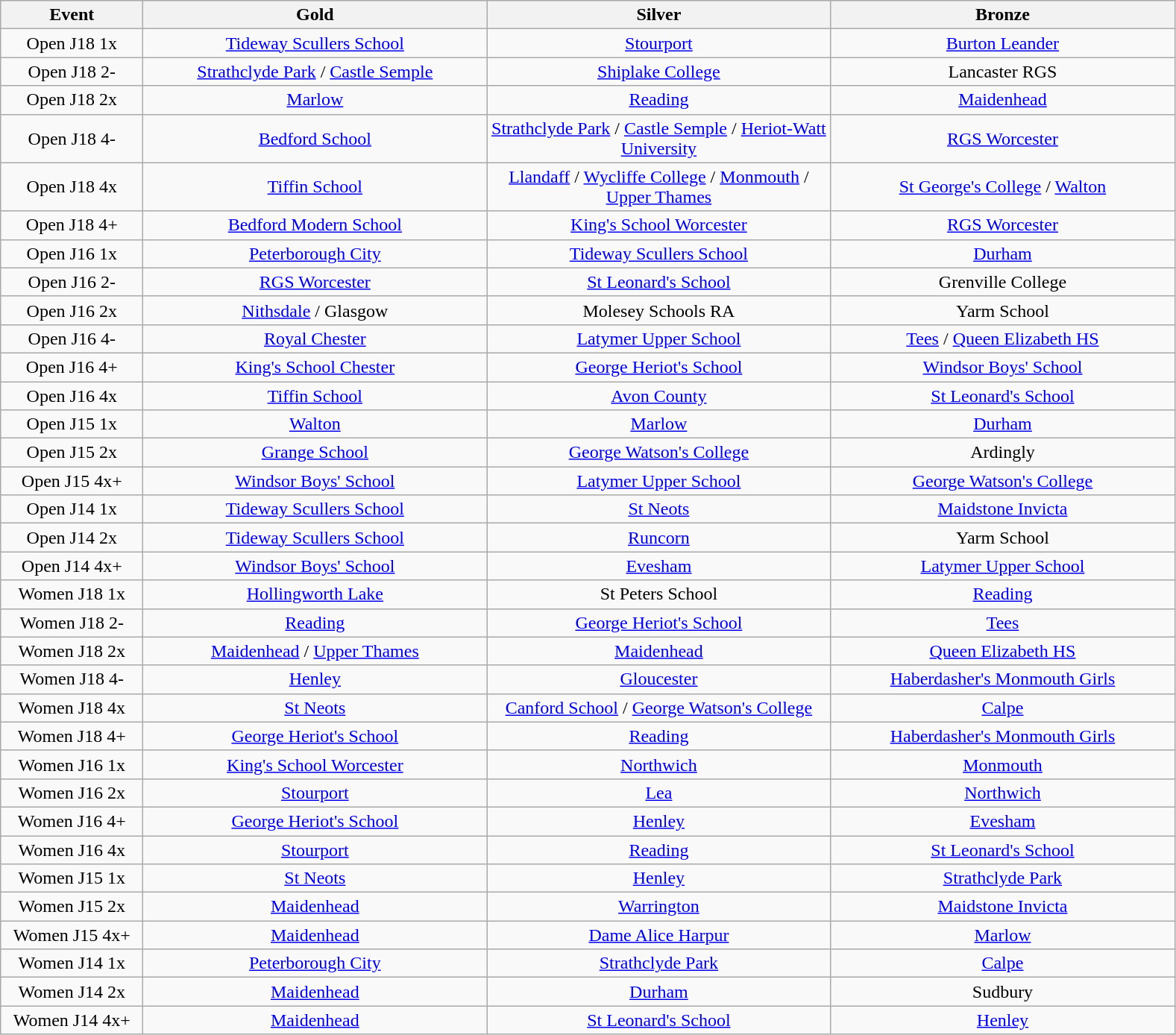<table class="wikitable" style="text-align:center">
<tr>
<th width=120>Event</th>
<th width=300>Gold</th>
<th width=300>Silver</th>
<th width=300>Bronze</th>
</tr>
<tr>
<td>Open J18 1x</td>
<td><a href='#'>Tideway Scullers School</a></td>
<td><a href='#'>Stourport</a></td>
<td><a href='#'>Burton Leander</a></td>
</tr>
<tr>
<td>Open J18 2-</td>
<td><a href='#'>Strathclyde Park</a> / <a href='#'>Castle Semple</a></td>
<td><a href='#'>Shiplake College</a></td>
<td>Lancaster RGS</td>
</tr>
<tr>
<td>Open J18 2x</td>
<td><a href='#'>Marlow</a></td>
<td><a href='#'>Reading</a></td>
<td><a href='#'>Maidenhead</a></td>
</tr>
<tr>
<td>Open J18 4-</td>
<td><a href='#'>Bedford School</a></td>
<td><a href='#'>Strathclyde Park</a> / <a href='#'>Castle Semple</a> / <a href='#'>Heriot-Watt University</a></td>
<td><a href='#'>RGS Worcester</a></td>
</tr>
<tr>
<td>Open J18 4x</td>
<td><a href='#'>Tiffin School</a></td>
<td><a href='#'>Llandaff</a> / <a href='#'>Wycliffe College</a> / <a href='#'>Monmouth</a> / <a href='#'>Upper Thames</a></td>
<td><a href='#'>St George's College</a> / <a href='#'>Walton</a></td>
</tr>
<tr>
<td>Open J18 4+</td>
<td><a href='#'>Bedford Modern School</a></td>
<td><a href='#'>King's School Worcester</a></td>
<td><a href='#'>RGS Worcester</a></td>
</tr>
<tr>
<td>Open J16 1x</td>
<td><a href='#'>Peterborough City</a></td>
<td><a href='#'>Tideway Scullers School</a></td>
<td><a href='#'>Durham</a></td>
</tr>
<tr>
<td>Open J16 2-</td>
<td><a href='#'>RGS Worcester</a></td>
<td><a href='#'>St Leonard's School</a></td>
<td>Grenville College</td>
</tr>
<tr>
<td>Open J16 2x</td>
<td><a href='#'>Nithsdale</a> / Glasgow</td>
<td>Molesey Schools RA</td>
<td>Yarm School</td>
</tr>
<tr>
<td>Open J16 4-</td>
<td><a href='#'>Royal Chester</a></td>
<td><a href='#'>Latymer Upper School</a></td>
<td><a href='#'>Tees</a> / <a href='#'>Queen Elizabeth HS</a></td>
</tr>
<tr>
<td>Open J16 4+</td>
<td><a href='#'>King's School Chester</a></td>
<td><a href='#'>George Heriot's School</a></td>
<td><a href='#'>Windsor Boys' School</a></td>
</tr>
<tr>
<td>Open J16 4x</td>
<td><a href='#'>Tiffin School</a></td>
<td><a href='#'>Avon County</a></td>
<td><a href='#'>St Leonard's School</a></td>
</tr>
<tr>
<td>Open J15 1x</td>
<td><a href='#'>Walton</a></td>
<td><a href='#'>Marlow</a></td>
<td><a href='#'>Durham</a></td>
</tr>
<tr>
<td>Open J15 2x</td>
<td><a href='#'>Grange School</a></td>
<td><a href='#'>George Watson's College</a></td>
<td>Ardingly</td>
</tr>
<tr>
<td>Open J15 4x+</td>
<td><a href='#'>Windsor Boys' School</a></td>
<td><a href='#'>Latymer Upper School</a></td>
<td><a href='#'>George Watson's College</a></td>
</tr>
<tr>
<td>Open J14 1x</td>
<td><a href='#'>Tideway Scullers School</a></td>
<td><a href='#'>St Neots</a></td>
<td><a href='#'>Maidstone Invicta</a></td>
</tr>
<tr>
<td>Open J14 2x</td>
<td><a href='#'>Tideway Scullers School</a></td>
<td><a href='#'>Runcorn</a></td>
<td>Yarm School</td>
</tr>
<tr>
<td>Open J14 4x+</td>
<td><a href='#'>Windsor Boys' School</a></td>
<td><a href='#'>Evesham</a></td>
<td><a href='#'>Latymer Upper School</a></td>
</tr>
<tr>
<td>Women J18 1x</td>
<td><a href='#'>Hollingworth Lake</a></td>
<td>St Peters School</td>
<td><a href='#'>Reading</a></td>
</tr>
<tr>
<td>Women J18 2-</td>
<td><a href='#'>Reading</a></td>
<td><a href='#'>George Heriot's School</a></td>
<td><a href='#'>Tees</a></td>
</tr>
<tr>
<td>Women J18 2x</td>
<td><a href='#'>Maidenhead</a> / <a href='#'>Upper Thames</a></td>
<td><a href='#'>Maidenhead</a></td>
<td><a href='#'>Queen Elizabeth HS</a></td>
</tr>
<tr>
<td>Women J18 4-</td>
<td><a href='#'>Henley</a></td>
<td><a href='#'>Gloucester</a></td>
<td><a href='#'>Haberdasher's Monmouth Girls</a></td>
</tr>
<tr>
<td>Women J18 4x</td>
<td><a href='#'>St Neots</a></td>
<td><a href='#'>Canford School</a> / <a href='#'>George Watson's College</a></td>
<td><a href='#'>Calpe</a></td>
</tr>
<tr>
<td>Women J18 4+</td>
<td><a href='#'>George Heriot's School</a></td>
<td><a href='#'>Reading</a></td>
<td><a href='#'>Haberdasher's Monmouth Girls</a></td>
</tr>
<tr>
<td>Women J16 1x</td>
<td><a href='#'>King's School Worcester</a></td>
<td><a href='#'>Northwich</a></td>
<td><a href='#'>Monmouth</a></td>
</tr>
<tr>
<td>Women J16 2x</td>
<td><a href='#'>Stourport</a></td>
<td><a href='#'>Lea</a></td>
<td><a href='#'>Northwich</a></td>
</tr>
<tr>
<td>Women J16 4+</td>
<td><a href='#'>George Heriot's School</a></td>
<td><a href='#'>Henley</a></td>
<td><a href='#'>Evesham</a></td>
</tr>
<tr>
<td>Women J16 4x</td>
<td><a href='#'>Stourport</a></td>
<td><a href='#'>Reading</a></td>
<td><a href='#'>St Leonard's School</a></td>
</tr>
<tr>
<td>Women J15 1x</td>
<td><a href='#'>St Neots</a></td>
<td><a href='#'>Henley</a></td>
<td><a href='#'>Strathclyde Park</a></td>
</tr>
<tr>
<td>Women J15 2x</td>
<td><a href='#'>Maidenhead</a></td>
<td><a href='#'>Warrington</a></td>
<td><a href='#'>Maidstone Invicta</a></td>
</tr>
<tr>
<td>Women J15 4x+</td>
<td><a href='#'>Maidenhead</a></td>
<td><a href='#'>Dame Alice Harpur</a></td>
<td><a href='#'>Marlow</a></td>
</tr>
<tr>
<td>Women J14 1x</td>
<td><a href='#'>Peterborough City</a></td>
<td><a href='#'>Strathclyde Park</a></td>
<td><a href='#'>Calpe</a></td>
</tr>
<tr>
<td>Women J14 2x</td>
<td><a href='#'>Maidenhead</a></td>
<td><a href='#'>Durham</a></td>
<td>Sudbury</td>
</tr>
<tr>
<td>Women J14 4x+</td>
<td><a href='#'>Maidenhead</a></td>
<td><a href='#'>St Leonard's School</a></td>
<td><a href='#'>Henley</a></td>
</tr>
</table>
